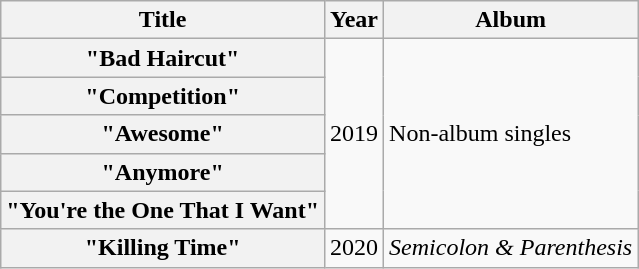<table class="wikitable">
<tr>
<th>Title</th>
<th>Year</th>
<th>Album</th>
</tr>
<tr>
<th>"Bad Haircut"</th>
<td rowspan="5">2019</td>
<td rowspan="5">Non-album singles</td>
</tr>
<tr>
<th>"Competition"</th>
</tr>
<tr>
<th>"Awesome"</th>
</tr>
<tr>
<th>"Anymore"</th>
</tr>
<tr>
<th>"You're the One That I Want"</th>
</tr>
<tr>
<th>"Killing Time"</th>
<td>2020</td>
<td><em>Semicolon & Parenthesis</em></td>
</tr>
</table>
